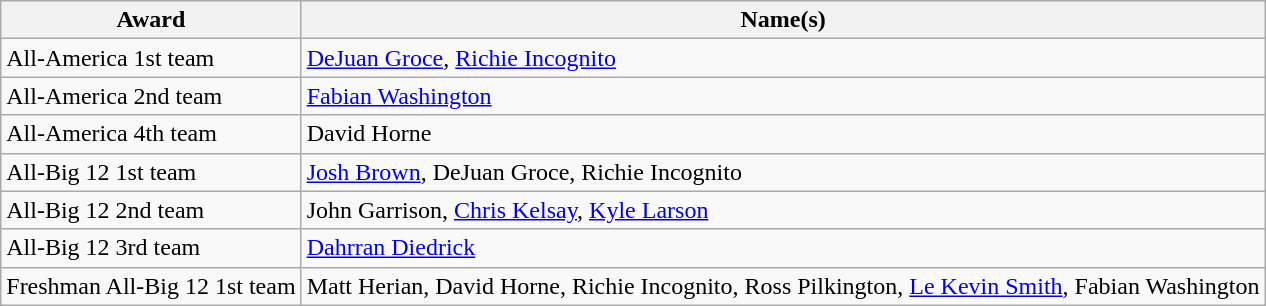<table class="wikitable">
<tr>
<th>Award</th>
<th>Name(s)</th>
</tr>
<tr>
<td>All-America 1st team</td>
<td><a href='#'>DeJuan Groce</a>, <a href='#'>Richie Incognito</a></td>
</tr>
<tr>
<td>All-America 2nd team</td>
<td><a href='#'>Fabian Washington</a></td>
</tr>
<tr>
<td>All-America 4th team</td>
<td>David Horne</td>
</tr>
<tr>
<td>All-Big 12 1st team</td>
<td><a href='#'>Josh Brown</a>, DeJuan Groce, Richie Incognito</td>
</tr>
<tr>
<td>All-Big 12 2nd team</td>
<td>John Garrison, <a href='#'>Chris Kelsay</a>, <a href='#'>Kyle Larson</a></td>
</tr>
<tr>
<td>All-Big 12 3rd team</td>
<td><a href='#'>Dahrran Diedrick</a></td>
</tr>
<tr>
<td>Freshman All-Big 12 1st team</td>
<td>Matt Herian, David Horne, Richie Incognito, Ross Pilkington, <a href='#'>Le Kevin Smith</a>, Fabian Washington</td>
</tr>
</table>
